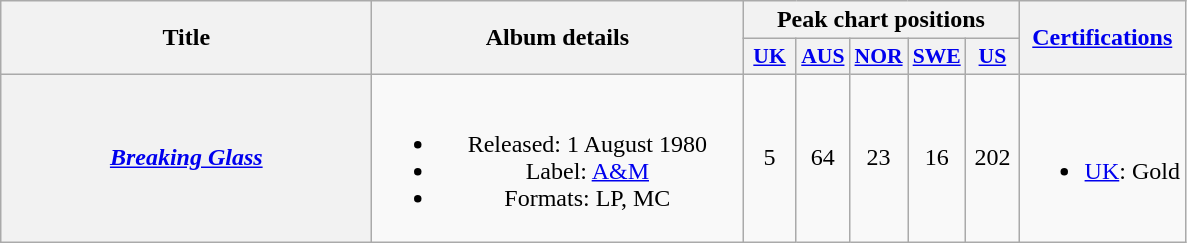<table class="wikitable plainrowheaders" style="text-align:center;">
<tr>
<th rowspan="2" scope="col" style="width:15em;">Title</th>
<th rowspan="2" scope="col" style="width:15em;">Album details</th>
<th colspan="5">Peak chart positions</th>
<th rowspan="2"><a href='#'>Certifications</a></th>
</tr>
<tr>
<th scope="col" style="width:2em;font-size:90%;"><a href='#'>UK</a><br></th>
<th scope="col" style="width:2em;font-size:90%;"><a href='#'>AUS</a><br></th>
<th scope="col" style="width:2em;font-size:90%;"><a href='#'>NOR</a><br></th>
<th scope="col" style="width:2em;font-size:90%;"><a href='#'>SWE</a><br></th>
<th scope="col" style="width:2em;font-size:90%;"><a href='#'>US</a><br></th>
</tr>
<tr>
<th scope="row"><em><a href='#'>Breaking Glass</a></em></th>
<td><br><ul><li>Released: 1 August 1980</li><li>Label: <a href='#'>A&M</a></li><li>Formats: LP, MC</li></ul></td>
<td>5</td>
<td>64</td>
<td>23</td>
<td>16</td>
<td>202</td>
<td><br><ul><li><a href='#'>UK</a>: Gold</li></ul></td>
</tr>
</table>
